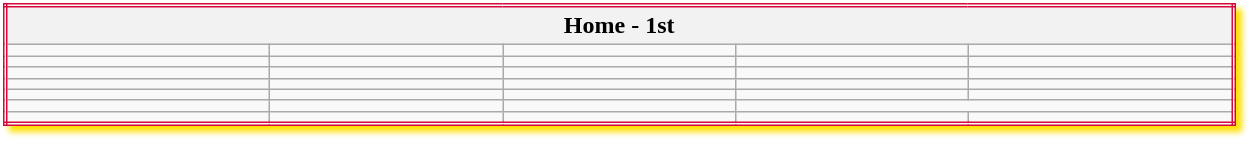<table class="wikitable collapsible collapsed" style="width:65%; border:double #D7083C; box-shadow: 4px 4px 4px #FEE100;">
<tr>
<th colspan=5>Home - 1st</th>
</tr>
<tr>
<td></td>
<td></td>
<td></td>
<td></td>
<td></td>
</tr>
<tr>
<td></td>
<td></td>
<td></td>
<td></td>
<td></td>
</tr>
<tr>
<td></td>
<td></td>
<td></td>
<td></td>
<td></td>
</tr>
<tr>
<td></td>
<td></td>
<td></td>
<td></td>
<td></td>
</tr>
<tr>
<td></td>
<td></td>
<td></td>
<td></td>
<td></td>
</tr>
<tr>
<td></td>
<td></td>
<td></td>
</tr>
<tr>
<td></td>
<td></td>
<td></td>
<td></td>
<td></td>
</tr>
</table>
